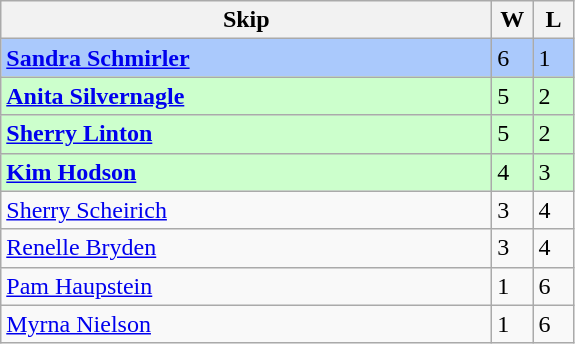<table class="wikitable">
<tr>
<th bgcolor="#efefef" width="320">Skip</th>
<th bgcolor="#efefef" width="20">W</th>
<th bgcolor="#efefef" width="20">L</th>
</tr>
<tr bgcolor="#aac9fc">
<td><strong><a href='#'>Sandra Schmirler</a></strong></td>
<td>6</td>
<td>1</td>
</tr>
<tr bgcolor="#ccffcc">
<td><strong><a href='#'>Anita Silvernagle</a></strong></td>
<td>5</td>
<td>2</td>
</tr>
<tr bgcolor="#ccffcc">
<td><strong><a href='#'>Sherry Linton</a></strong></td>
<td>5</td>
<td>2</td>
</tr>
<tr bgcolor="#ccffcc">
<td><strong><a href='#'>Kim Hodson</a></strong></td>
<td>4</td>
<td>3</td>
</tr>
<tr>
<td><a href='#'>Sherry Scheirich</a></td>
<td>3</td>
<td>4</td>
</tr>
<tr>
<td><a href='#'>Renelle Bryden</a></td>
<td>3</td>
<td>4</td>
</tr>
<tr>
<td><a href='#'>Pam Haupstein</a></td>
<td>1</td>
<td>6</td>
</tr>
<tr>
<td><a href='#'>Myrna Nielson</a></td>
<td>1</td>
<td>6</td>
</tr>
</table>
